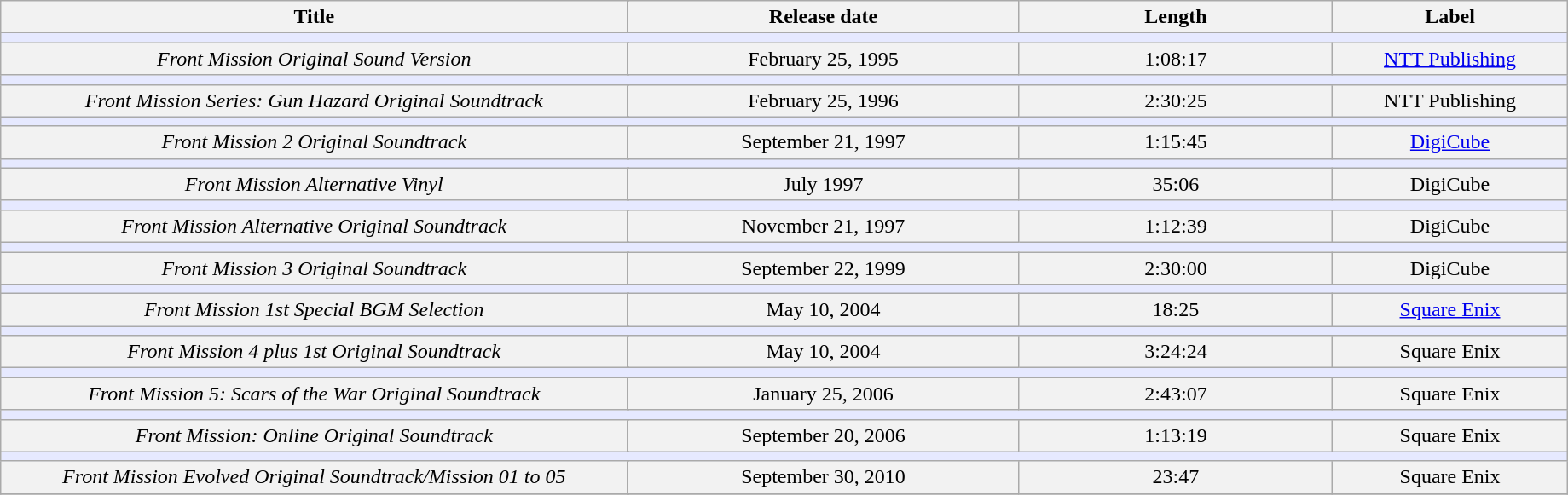<table class="wikitable" width="97%">
<tr style="text-align: center;">
<th colspan="2" width="40%">Title</th>
<th colspan="1" width="25%">Release date</th>
<th colspan="1" width="20%">Length</th>
<th colspan="1" width="45%">Label</th>
</tr>
<tr>
<td colspan="5" bgcolor="#e6e9ff"></td>
</tr>
<tr bgcolor="#F2F2F2" align="center">
<td colspan="2"><em>Front Mission Original Sound Version</em></td>
<td colspan="1">February 25, 1995</td>
<td colspan="1">1:08:17</td>
<td colspan="1"><a href='#'>NTT Publishing</a></td>
</tr>
<tr>
<td colspan="5" bgcolor="#e6e9ff"></td>
</tr>
<tr bgcolor="#F2F2F2" align="center">
<td colspan="2"><em>Front Mission Series: Gun Hazard Original Soundtrack</em></td>
<td colspan="1">February 25, 1996</td>
<td colspan="1">2:30:25</td>
<td colspan="1">NTT Publishing</td>
</tr>
<tr>
<td colspan="5" bgcolor="#e6e9ff"></td>
</tr>
<tr bgcolor="#F2F2F2" align="center">
<td colspan="2"><em>Front Mission 2 Original Soundtrack</em></td>
<td colspan="1">September 21, 1997</td>
<td colspan="1">1:15:45</td>
<td colspan="1"><a href='#'>DigiCube</a></td>
</tr>
<tr>
<td colspan="5" bgcolor="#e6e9ff"></td>
</tr>
<tr bgcolor="#F2F2F2" align="center">
<td colspan="2"><em>Front Mission Alternative Vinyl</em></td>
<td colspan="1">July 1997</td>
<td colspan="1">35:06</td>
<td colspan="1">DigiCube</td>
</tr>
<tr>
<td colspan="5" bgcolor="#e6e9ff"></td>
</tr>
<tr bgcolor="#F2F2F2" align="center">
<td colspan="2"><em>Front Mission Alternative Original Soundtrack</em></td>
<td colspan="1">November 21, 1997</td>
<td colspan="1">1:12:39</td>
<td colspan="1">DigiCube</td>
</tr>
<tr>
<td colspan="5" bgcolor="#e6e9ff"></td>
</tr>
<tr bgcolor="#F2F2F2" align="center">
<td colspan="2"><em>Front Mission 3 Original Soundtrack</em></td>
<td colspan="1">September 22, 1999</td>
<td colspan="1">2:30:00</td>
<td colspan="1">DigiCube</td>
</tr>
<tr>
<td colspan="5" bgcolor="#e6e9ff"></td>
</tr>
<tr bgcolor="#F2F2F2" align="center">
<td colspan="2"><em>Front Mission 1st Special BGM Selection</em></td>
<td colspan="1">May 10, 2004</td>
<td colspan="1">18:25</td>
<td colspan="1"><a href='#'>Square Enix</a></td>
</tr>
<tr>
<td colspan="5" bgcolor="#e6e9ff"></td>
</tr>
<tr bgcolor="#F2F2F2" align="center">
<td colspan="2"><em>Front Mission 4 plus 1st Original Soundtrack</em></td>
<td colspan="1">May 10, 2004</td>
<td colspan="1">3:24:24</td>
<td colspan="1">Square Enix</td>
</tr>
<tr>
<td colspan="5" bgcolor="#e6e9ff"></td>
</tr>
<tr bgcolor="#F2F2F2" align="center">
<td colspan="2"><em>Front Mission 5: Scars of the War Original Soundtrack</em></td>
<td colspan="1">January 25, 2006</td>
<td colspan="1">2:43:07</td>
<td colspan="1">Square Enix</td>
</tr>
<tr>
<td colspan="5" bgcolor="#e6e9ff"></td>
</tr>
<tr bgcolor="#F2F2F2" align="center">
<td colspan="2"><em>Front Mission: Online Original Soundtrack</em></td>
<td colspan="1">September 20, 2006</td>
<td colspan="1">1:13:19</td>
<td colspan="1">Square Enix</td>
</tr>
<tr>
<td colspan="5" bgcolor="#e6e9ff"></td>
</tr>
<tr bgcolor="#F2F2F2" align="center">
<td colspan="2"><em>Front Mission Evolved Original Soundtrack/Mission 01 to 05</em></td>
<td colspan="1">September 30, 2010</td>
<td colspan="1">23:47</td>
<td colspan="1">Square Enix</td>
</tr>
<tr>
</tr>
</table>
